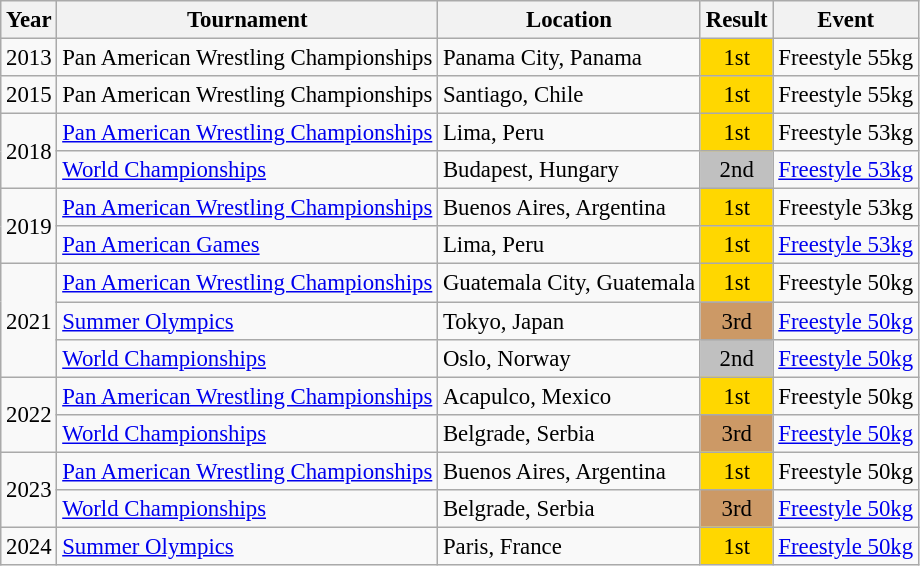<table class="wikitable" style="font-size:95%;">
<tr>
<th>Year</th>
<th>Tournament</th>
<th>Location</th>
<th>Result</th>
<th>Event</th>
</tr>
<tr>
<td>2013</td>
<td>Pan American Wrestling Championships</td>
<td>Panama City, Panama</td>
<td align="center" bgcolor="gold">1st</td>
<td>Freestyle 55kg</td>
</tr>
<tr>
<td>2015</td>
<td>Pan American Wrestling Championships</td>
<td>Santiago, Chile</td>
<td align="center" bgcolor="gold">1st</td>
<td>Freestyle 55kg</td>
</tr>
<tr>
<td rowspan=2>2018</td>
<td><a href='#'>Pan American Wrestling Championships</a></td>
<td>Lima, Peru</td>
<td align="center" bgcolor="gold">1st</td>
<td>Freestyle 53kg</td>
</tr>
<tr>
<td><a href='#'>World Championships</a></td>
<td>Budapest, Hungary</td>
<td align="center" bgcolor="silver">2nd</td>
<td><a href='#'>Freestyle 53kg</a></td>
</tr>
<tr>
<td rowspan=2>2019</td>
<td><a href='#'>Pan American Wrestling Championships</a></td>
<td>Buenos Aires, Argentina</td>
<td align="center" bgcolor="gold">1st</td>
<td>Freestyle 53kg</td>
</tr>
<tr>
<td><a href='#'>Pan American Games</a></td>
<td>Lima, Peru</td>
<td align="center" bgcolor="gold">1st</td>
<td><a href='#'>Freestyle 53kg</a></td>
</tr>
<tr>
<td rowspan=3>2021</td>
<td><a href='#'>Pan American Wrestling Championships</a></td>
<td>Guatemala City, Guatemala</td>
<td align="center" bgcolor="gold">1st</td>
<td>Freestyle 50kg</td>
</tr>
<tr>
<td><a href='#'>Summer Olympics</a></td>
<td>Tokyo, Japan</td>
<td align="center" bgcolor="cc9966">3rd</td>
<td><a href='#'>Freestyle 50kg</a></td>
</tr>
<tr>
<td><a href='#'>World Championships</a></td>
<td>Oslo, Norway</td>
<td align="center" bgcolor="silver">2nd</td>
<td><a href='#'>Freestyle 50kg</a></td>
</tr>
<tr>
<td rowspan=2>2022</td>
<td><a href='#'>Pan American Wrestling Championships</a></td>
<td>Acapulco, Mexico</td>
<td align="center" bgcolor="gold">1st</td>
<td>Freestyle 50kg</td>
</tr>
<tr>
<td><a href='#'>World Championships</a></td>
<td>Belgrade, Serbia</td>
<td align="center" bgcolor="cc9966">3rd</td>
<td><a href='#'>Freestyle 50kg</a></td>
</tr>
<tr>
<td rowspan=2>2023</td>
<td><a href='#'>Pan American Wrestling Championships</a></td>
<td>Buenos Aires, Argentina</td>
<td align="center" bgcolor="gold">1st</td>
<td>Freestyle 50kg</td>
</tr>
<tr>
<td><a href='#'>World Championships</a></td>
<td>Belgrade, Serbia</td>
<td align="center" bgcolor="cc9966">3rd</td>
<td><a href='#'>Freestyle 50kg</a></td>
</tr>
<tr>
<td>2024</td>
<td><a href='#'>Summer Olympics</a></td>
<td>Paris, France</td>
<td align="center" bgcolor="gold">1st</td>
<td><a href='#'>Freestyle 50kg</a></td>
</tr>
</table>
